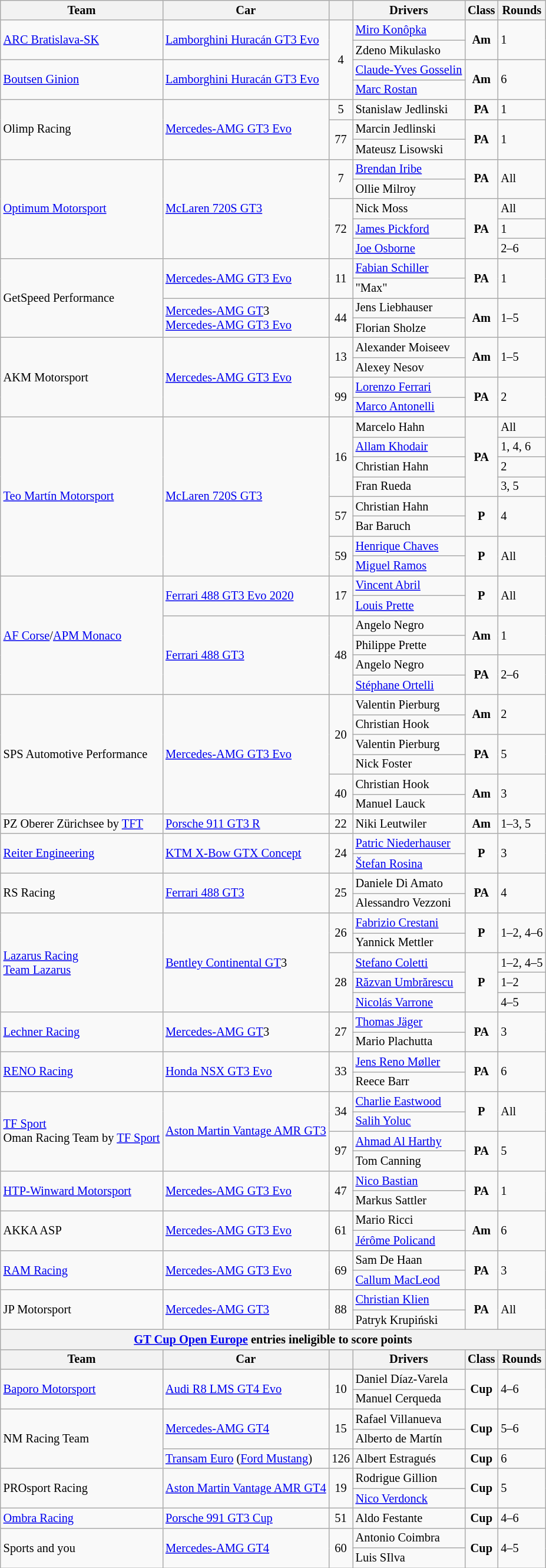<table class="wikitable" style="font-size: 85%">
<tr>
<th>Team</th>
<th>Car</th>
<th></th>
<th>Drivers</th>
<th>Class</th>
<th>Rounds</th>
</tr>
<tr>
<td rowspan="2"> <a href='#'>ARC Bratislava-SK</a></td>
<td rowspan="2"><a href='#'>Lamborghini Huracán GT3 Evo</a></td>
<td rowspan="4" align="center">4</td>
<td> <a href='#'>Miro Konôpka</a></td>
<td rowspan="2" align="center"><strong><span>Am</span></strong></td>
<td rowspan="2">1</td>
</tr>
<tr>
<td> Zdeno Mikulasko</td>
</tr>
<tr>
<td rowspan="2"> <a href='#'>Boutsen Ginion</a></td>
<td rowspan="2"><a href='#'>Lamborghini Huracán GT3 Evo</a></td>
<td> <a href='#'>Claude-Yves Gosselin</a></td>
<td rowspan="2" align="center"><strong><span>Am</span></strong></td>
<td rowspan="2">6</td>
</tr>
<tr>
<td> <a href='#'>Marc Rostan</a></td>
</tr>
<tr>
<td rowspan="3"> Olimp Racing</td>
<td rowspan="3"><a href='#'>Mercedes-AMG GT3 Evo</a></td>
<td align="center">5</td>
<td> Stanislaw Jedlinski</td>
<td align="center"><strong><span>PA</span></strong></td>
<td>1</td>
</tr>
<tr>
<td rowspan="2" align="center">77</td>
<td> Marcin Jedlinski</td>
<td align="center" rowspan="2"><strong><span>PA</span></strong></td>
<td rowspan="2">1</td>
</tr>
<tr>
<td> Mateusz Lisowski</td>
</tr>
<tr>
<td rowspan="5"> <a href='#'>Optimum Motorsport</a></td>
<td rowspan="5"><a href='#'>McLaren 720S GT3</a></td>
<td rowspan="2" align="center">7</td>
<td> <a href='#'>Brendan Iribe</a></td>
<td align="center" rowspan="2"><strong><span>PA</span></strong></td>
<td rowspan="2">All</td>
</tr>
<tr>
<td> Ollie Milroy</td>
</tr>
<tr>
<td rowspan="3" align="center">72</td>
<td> Nick Moss</td>
<td rowspan="3" align="center"><strong><span>PA</span></strong></td>
<td>All</td>
</tr>
<tr>
<td> <a href='#'>James Pickford</a></td>
<td>1</td>
</tr>
<tr>
<td> <a href='#'>Joe Osborne</a></td>
<td>2–6</td>
</tr>
<tr>
<td rowspan="4"> GetSpeed Performance</td>
<td rowspan="2"><a href='#'>Mercedes-AMG GT3 Evo</a></td>
<td rowspan="2" align="center">11</td>
<td> <a href='#'>Fabian Schiller</a></td>
<td rowspan="2" align="center"><strong><span>PA</span></strong></td>
<td rowspan="2">1</td>
</tr>
<tr>
<td> "Max"</td>
</tr>
<tr>
<td rowspan="2"><a href='#'>Mercedes-AMG GT</a>3<br><a href='#'>Mercedes-AMG GT3 Evo</a></td>
<td rowspan="2" align="center">44</td>
<td> Jens Liebhauser</td>
<td align="center" rowspan="2"><strong><span>Am</span></strong></td>
<td rowspan="2">1–5</td>
</tr>
<tr>
<td> Florian Sholze</td>
</tr>
<tr>
<td rowspan="4"> AKM Motorsport</td>
<td rowspan="4"><a href='#'>Mercedes-AMG GT3 Evo</a></td>
<td rowspan="2" align="center">13</td>
<td> Alexander Moiseev</td>
<td align="center" rowspan="2"><strong><span>Am</span></strong></td>
<td rowspan="2">1–5</td>
</tr>
<tr>
<td> Alexey Nesov</td>
</tr>
<tr>
<td rowspan="2" align="center">99</td>
<td> <a href='#'>Lorenzo Ferrari</a></td>
<td rowspan="2" align="center"><strong><span>PA</span></strong></td>
<td rowspan="2">2</td>
</tr>
<tr>
<td> <a href='#'>Marco Antonelli</a></td>
</tr>
<tr>
<td rowspan="8"> <a href='#'>Teo Martín Motorsport</a></td>
<td rowspan="8"><a href='#'>McLaren 720S GT3</a></td>
<td rowspan="4" align="center">16</td>
<td> Marcelo Hahn</td>
<td rowspan="4" align="center"><strong><span>PA</span></strong></td>
<td>All</td>
</tr>
<tr>
<td> <a href='#'>Allam Khodair</a></td>
<td>1, 4, 6</td>
</tr>
<tr>
<td> Christian Hahn</td>
<td>2</td>
</tr>
<tr>
<td> Fran Rueda</td>
<td>3, 5</td>
</tr>
<tr>
<td rowspan="2" align="center">57</td>
<td> Christian Hahn</td>
<td align="center" rowspan="2"><strong><span>P</span></strong></td>
<td rowspan="2">4</td>
</tr>
<tr>
<td> Bar Baruch</td>
</tr>
<tr>
<td rowspan="2" align="center">59</td>
<td> <a href='#'>Henrique Chaves</a></td>
<td rowspan="2" align="center"><strong><span>P</span></strong></td>
<td rowspan="2">All</td>
</tr>
<tr>
<td> <a href='#'>Miguel Ramos</a></td>
</tr>
<tr>
<td rowspan="6"> <a href='#'>AF Corse</a>/<a href='#'>APM Monaco</a></td>
<td rowspan="2"><a href='#'>Ferrari 488 GT3 Evo 2020</a></td>
<td rowspan="2" align="center">17</td>
<td> <a href='#'>Vincent Abril</a></td>
<td rowspan="2" align="center"><strong><span>P</span></strong></td>
<td rowspan="2">All</td>
</tr>
<tr>
<td> <a href='#'>Louis Prette</a></td>
</tr>
<tr>
<td rowspan="4"><a href='#'>Ferrari 488 GT3</a></td>
<td rowspan="4" align="center">48</td>
<td> Angelo Negro</td>
<td rowspan="2" align="center"><strong><span>Am</span></strong></td>
<td rowspan="2">1</td>
</tr>
<tr>
<td> Philippe Prette</td>
</tr>
<tr>
<td> Angelo Negro</td>
<td align="center" rowspan="2"><strong><span>PA</span></strong></td>
<td rowspan="2">2–6</td>
</tr>
<tr>
<td> <a href='#'>Stéphane Ortelli</a></td>
</tr>
<tr>
<td rowspan="6"> SPS Automotive Performance</td>
<td rowspan="6"><a href='#'>Mercedes-AMG GT3 Evo</a></td>
<td rowspan="4" align="center">20</td>
<td> Valentin Pierburg</td>
<td align="center" rowspan="2"><strong><span>Am</span></strong></td>
<td rowspan="2">2</td>
</tr>
<tr>
<td> Christian Hook</td>
</tr>
<tr>
<td> Valentin Pierburg</td>
<td align="center" rowspan="2"><strong><span>PA</span></strong></td>
<td rowspan="2">5</td>
</tr>
<tr>
<td> Nick Foster</td>
</tr>
<tr>
<td rowspan="2" align="center">40</td>
<td> Christian Hook</td>
<td align="center" rowspan="2"><strong><span>Am</span></strong></td>
<td rowspan="2">3</td>
</tr>
<tr>
<td> Manuel Lauck</td>
</tr>
<tr>
<td> PZ Oberer Zürichsee by <a href='#'>TFT</a></td>
<td><a href='#'>Porsche 911 GT3 R</a></td>
<td align="center">22</td>
<td> Niki Leutwiler</td>
<td align="center"><strong><span>Am</span></strong></td>
<td>1–3, 5</td>
</tr>
<tr>
<td rowspan="2"> <a href='#'>Reiter Engineering</a></td>
<td rowspan="2"><a href='#'>KTM X-Bow GTX Concept</a></td>
<td rowspan="2" align="center">24</td>
<td> <a href='#'>Patric Niederhauser</a></td>
<td rowspan="2" align="center"><strong><span>P</span></strong></td>
<td rowspan="2">3</td>
</tr>
<tr>
<td> <a href='#'>Štefan Rosina</a></td>
</tr>
<tr>
<td rowspan="2"> RS Racing</td>
<td rowspan="2"><a href='#'>Ferrari 488 GT3</a></td>
<td rowspan="2" align="center">25</td>
<td> Daniele Di Amato</td>
<td align="center" rowspan="2"><strong><span>PA</span></strong></td>
<td rowspan="2">4</td>
</tr>
<tr>
<td> Alessandro Vezzoni</td>
</tr>
<tr>
<td rowspan="5"> <a href='#'>Lazarus Racing</a><br> <a href='#'>Team Lazarus</a></td>
<td rowspan="5"><a href='#'>Bentley Continental GT</a>3</td>
<td rowspan="2" align="center">26</td>
<td> <a href='#'>Fabrizio Crestani</a></td>
<td rowspan="2" align="center"><strong><span>P</span></strong></td>
<td rowspan="2">1–2, 4–6</td>
</tr>
<tr>
<td> Yannick Mettler</td>
</tr>
<tr>
<td rowspan="3" align="center">28</td>
<td> <a href='#'>Stefano Coletti</a></td>
<td rowspan="3" align="center"><strong><span>P</span></strong></td>
<td>1–2, 4–5</td>
</tr>
<tr>
<td> <a href='#'>Răzvan Umbrărescu</a></td>
<td>1–2</td>
</tr>
<tr>
<td> <a href='#'>Nicolás Varrone</a></td>
<td>4–5</td>
</tr>
<tr>
<td rowspan="2"> <a href='#'>Lechner Racing</a></td>
<td rowspan="2"><a href='#'>Mercedes-AMG GT</a>3</td>
<td rowspan="2" align="center">27</td>
<td> <a href='#'>Thomas Jäger</a></td>
<td rowspan="2" align="center"><strong><span>PA</span></strong></td>
<td rowspan="2">3</td>
</tr>
<tr>
<td> Mario Plachutta</td>
</tr>
<tr>
<td rowspan="2"> <a href='#'>RENO Racing</a></td>
<td rowspan="2"><a href='#'>Honda NSX GT3 Evo</a></td>
<td rowspan="2" align="center">33</td>
<td> <a href='#'>Jens Reno Møller</a></td>
<td rowspan="2" align="center"><strong><span>PA</span></strong></td>
<td rowspan="2">6</td>
</tr>
<tr>
<td> Reece Barr</td>
</tr>
<tr>
<td rowspan="4"> <a href='#'>TF Sport</a><br> Oman Racing Team by <a href='#'>TF Sport</a></td>
<td rowspan="4"><a href='#'>Aston Martin Vantage AMR GT3</a></td>
<td rowspan="2" align="center">34</td>
<td> <a href='#'>Charlie Eastwood</a></td>
<td rowspan="2" align="center"><strong><span>P</span></strong></td>
<td rowspan="2">All</td>
</tr>
<tr>
<td> <a href='#'>Salih Yoluc</a></td>
</tr>
<tr>
<td rowspan="2" align="center">97</td>
<td> <a href='#'>Ahmad Al Harthy</a></td>
<td align="center" rowspan="2"><strong><span>PA</span></strong></td>
<td rowspan="2">5</td>
</tr>
<tr>
<td> Tom Canning</td>
</tr>
<tr>
<td rowspan="2"> <a href='#'>HTP-Winward Motorsport</a></td>
<td rowspan="2"><a href='#'>Mercedes-AMG GT3 Evo</a></td>
<td rowspan="2" align="center">47</td>
<td> <a href='#'>Nico Bastian</a></td>
<td align="center" rowspan="2"><strong><span>PA</span></strong></td>
<td rowspan="2">1</td>
</tr>
<tr>
<td> Markus Sattler</td>
</tr>
<tr>
<td rowspan="2"> AKKA ASP</td>
<td rowspan="2"><a href='#'>Mercedes-AMG GT3 Evo</a></td>
<td rowspan="2" align="center">61</td>
<td> Mario Ricci</td>
<td rowspan="2" align="center"><strong><span>Am</span></strong></td>
<td rowspan="2">6</td>
</tr>
<tr>
<td> <a href='#'>Jérôme Policand</a></td>
</tr>
<tr>
<td rowspan="2"> <a href='#'>RAM Racing</a></td>
<td rowspan="2"><a href='#'>Mercedes-AMG GT3 Evo</a></td>
<td rowspan="2" align="center">69</td>
<td> Sam De Haan</td>
<td rowspan="2" align="center"><strong><span>PA</span></strong></td>
<td rowspan="2">3</td>
</tr>
<tr>
<td> <a href='#'>Callum MacLeod</a></td>
</tr>
<tr>
<td rowspan="2"> JP Motorsport</td>
<td rowspan="2"><a href='#'>Mercedes-AMG GT3</a></td>
<td rowspan="2" align="center">88</td>
<td> <a href='#'>Christian Klien</a></td>
<td rowspan="2" align="center"><strong><span>PA</span></strong></td>
<td rowspan="2">All</td>
</tr>
<tr>
<td> Patryk Krupiński</td>
</tr>
<tr>
<th colspan="6"><a href='#'>GT Cup Open Europe</a> entries ineligible to score points</th>
</tr>
<tr>
<th>Team</th>
<th>Car</th>
<th></th>
<th>Drivers</th>
<th>Class</th>
<th>Rounds</th>
</tr>
<tr>
<td rowspan="2"> <a href='#'>Baporo Motorsport</a></td>
<td rowspan="2"><a href='#'>Audi R8 LMS GT4 Evo</a></td>
<td rowspan="2" align="center">10</td>
<td> Daniel Díaz-Varela</td>
<td rowspan="2" align="center"><strong><span>Cup</span></strong></td>
<td rowspan="2">4–6</td>
</tr>
<tr>
<td> Manuel Cerqueda</td>
</tr>
<tr>
<td rowspan="3"> NM Racing Team</td>
<td rowspan="2"><a href='#'>Mercedes-AMG GT4</a></td>
<td rowspan="2" align="center">15</td>
<td> Rafael Villanueva</td>
<td rowspan="2" align="center"><strong><span>Cup</span></strong></td>
<td rowspan="2">5–6</td>
</tr>
<tr>
<td> Alberto de Martín</td>
</tr>
<tr>
<td><a href='#'>Transam Euro</a> (<a href='#'>Ford Mustang</a>)</td>
<td align="center">126</td>
<td> Albert Estragués</td>
<td align="center"><strong><span>Cup</span></strong></td>
<td>6</td>
</tr>
<tr>
<td rowspan="2"> PROsport Racing</td>
<td rowspan="2"><a href='#'>Aston Martin Vantage AMR GT4</a></td>
<td rowspan="2" align="center">19</td>
<td> Rodrigue Gillion</td>
<td rowspan="2" align="center"><strong><span>Cup</span></strong></td>
<td rowspan="2">5</td>
</tr>
<tr>
<td> <a href='#'>Nico Verdonck</a></td>
</tr>
<tr>
<td> <a href='#'>Ombra Racing</a></td>
<td><a href='#'>Porsche 991 GT3 Cup</a></td>
<td align="center">51</td>
<td> Aldo Festante</td>
<td align="center"><strong><span>Cup</span></strong></td>
<td>4–6</td>
</tr>
<tr>
<td rowspan="2"> Sports and you</td>
<td rowspan="2"><a href='#'>Mercedes-AMG GT4</a></td>
<td rowspan="2" align="center">60</td>
<td> Antonio Coimbra</td>
<td rowspan="2" align="center"><strong><span>Cup</span></strong></td>
<td rowspan="2">4–5</td>
</tr>
<tr>
<td> Luis SIlva</td>
</tr>
</table>
